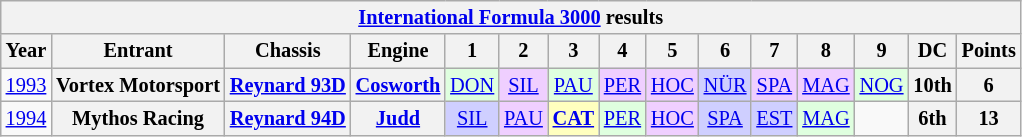<table class="wikitable" style="text-align:center; font-size:85%">
<tr>
<th colspan=45><a href='#'>International Formula 3000</a> results</th>
</tr>
<tr>
<th>Year</th>
<th>Entrant</th>
<th>Chassis</th>
<th>Engine</th>
<th>1</th>
<th>2</th>
<th>3</th>
<th>4</th>
<th>5</th>
<th>6</th>
<th>7</th>
<th>8</th>
<th>9</th>
<th>DC</th>
<th>Points</th>
</tr>
<tr>
<td><a href='#'>1993</a></td>
<th nowrap>Vortex Motorsport</th>
<th nowrap><a href='#'>Reynard 93D</a></th>
<th nowrap><a href='#'>Cosworth</a></th>
<td style="background:#DFFFDF;"><a href='#'>DON</a><br></td>
<td style="background:#EFCFFF;"><a href='#'>SIL</a><br></td>
<td style="background:#DFFFDF;"><a href='#'>PAU</a><br></td>
<td style="background:#EFCFFF;"><a href='#'>PER</a><br></td>
<td style="background:#EFCFFF;"><a href='#'>HOC</a><br></td>
<td style="background:#CFCFFF;"><a href='#'>NÜR</a><br></td>
<td style="background:#EFCFFF;"><a href='#'>SPA</a><br></td>
<td style="background:#EFCFFF;"><a href='#'>MAG</a><br></td>
<td style="background:#DFFFDF;"><a href='#'>NOG</a><br></td>
<th>10th</th>
<th>6</th>
</tr>
<tr>
<td><a href='#'>1994</a></td>
<th nowrap>Mythos Racing</th>
<th nowrap><a href='#'>Reynard 94D</a></th>
<th nowrap><a href='#'>Judd</a></th>
<td style="background:#CFCFFF;"><a href='#'>SIL</a><br></td>
<td style="background:#EFCFFF;"><a href='#'>PAU</a><br></td>
<td style="background:#FFFFBF;"><strong><a href='#'>CAT</a></strong><br></td>
<td style="background:#DFFFDF;"><a href='#'>PER</a><br></td>
<td style="background:#EFCFFF;"><a href='#'>HOC</a><br></td>
<td style="background:#CFCFFF;"><a href='#'>SPA</a><br></td>
<td style="background:#CFCFFF;"><a href='#'>EST</a><br></td>
<td style="background:#DFFFDF;"><a href='#'>MAG</a><br></td>
<td></td>
<th>6th</th>
<th>13</th>
</tr>
</table>
